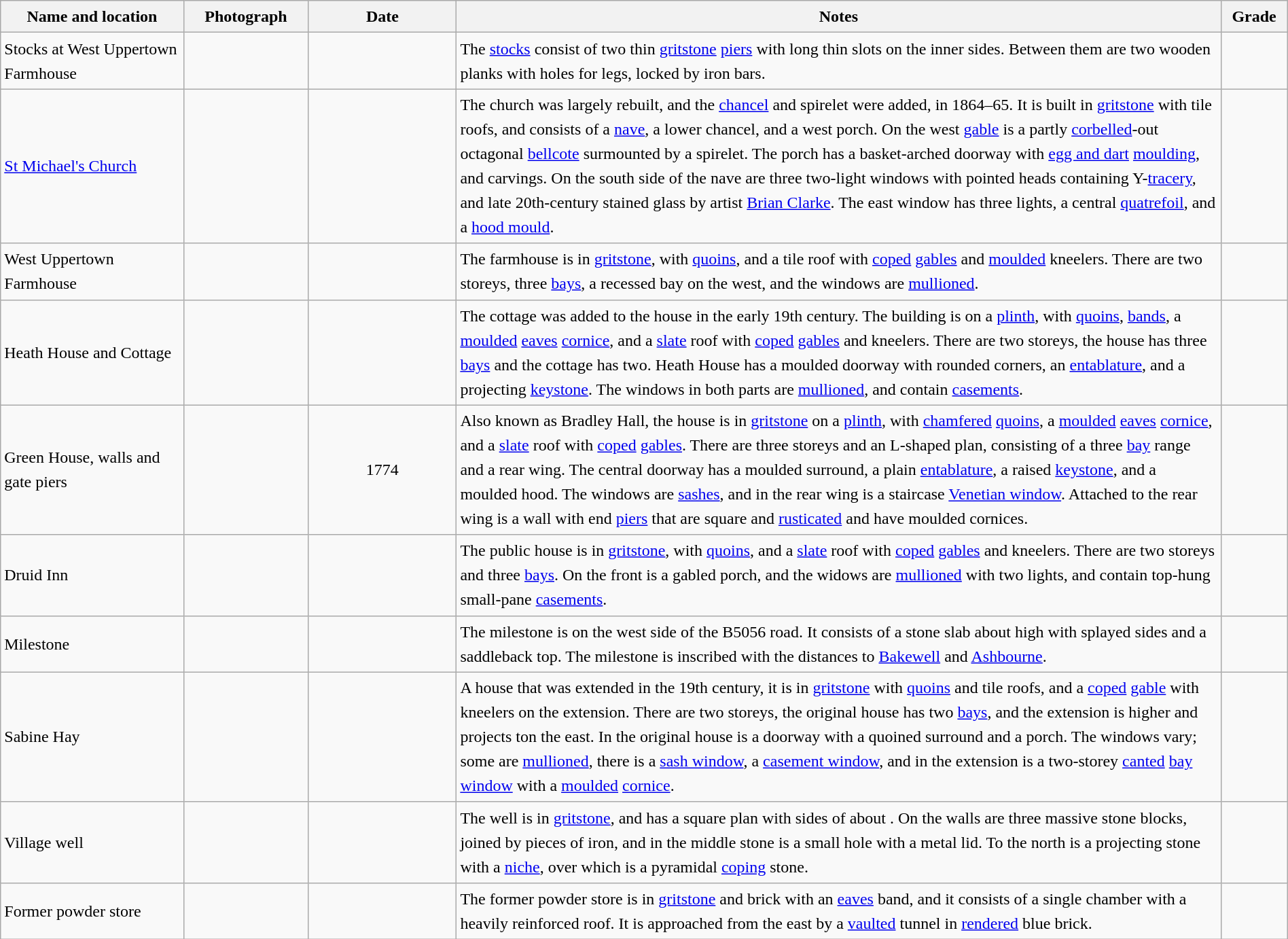<table class="wikitable sortable plainrowheaders" style="width:100%; border:0; text-align:left; line-height:150%;">
<tr>
<th scope="col"  style="width:150px">Name and location</th>
<th scope="col"  style="width:100px" class="unsortable">Photograph</th>
<th scope="col"  style="width:120px">Date</th>
<th scope="col"  style="width:650px" class="unsortable">Notes</th>
<th scope="col"  style="width:50px">Grade</th>
</tr>
<tr>
<td>Stocks at West Uppertown Farmhouse<br><small></small></td>
<td></td>
<td align="center"></td>
<td>The <a href='#'>stocks</a> consist of two thin <a href='#'>gritstone</a> <a href='#'>piers</a> with long thin slots on the inner sides.  Between them are two wooden planks with holes for legs, locked by iron bars.</td>
<td align="center" ></td>
</tr>
<tr>
<td><a href='#'>St Michael's Church</a><br><small></small></td>
<td></td>
<td align="center"></td>
<td>The church was largely rebuilt, and the <a href='#'>chancel</a> and spirelet were added, in 1864–65.  It is built in <a href='#'>gritstone</a> with tile roofs, and consists of a <a href='#'>nave</a>, a lower chancel, and a west porch.  On the west <a href='#'>gable</a> is a partly <a href='#'>corbelled</a>-out octagonal <a href='#'>bellcote</a> surmounted by a spirelet. The porch has a basket-arched doorway with <a href='#'>egg and dart</a> <a href='#'>moulding</a>, and carvings.  On the south side of the nave are three two-light windows with pointed heads containing Y-<a href='#'>tracery</a>, and late 20th-century stained glass by artist <a href='#'>Brian Clarke</a>. The east window has three lights, a central <a href='#'>quatrefoil</a>, and a <a href='#'>hood mould</a>.</td>
<td align="center" ></td>
</tr>
<tr>
<td>West Uppertown Farmhouse<br><small></small></td>
<td></td>
<td align="center"></td>
<td>The farmhouse is in <a href='#'>gritstone</a>, with <a href='#'>quoins</a>, and a tile roof with <a href='#'>coped</a> <a href='#'>gables</a> and <a href='#'>moulded</a> kneelers.  There are two storeys, three <a href='#'>bays</a>, a recessed bay on the west, and the windows are <a href='#'>mullioned</a>.</td>
<td align="center" ></td>
</tr>
<tr>
<td>Heath House and Cottage<br><small></small></td>
<td></td>
<td align="center"></td>
<td>The cottage was added to the house in the early 19th century.  The building is on a <a href='#'>plinth</a>, with <a href='#'>quoins</a>, <a href='#'>bands</a>, a <a href='#'>moulded</a> <a href='#'>eaves</a> <a href='#'>cornice</a>, and a <a href='#'>slate</a> roof with <a href='#'>coped</a> <a href='#'>gables</a> and kneelers.  There are two storeys, the house has three <a href='#'>bays</a> and the cottage has two.  Heath House has a moulded doorway with rounded corners, an <a href='#'>entablature</a>, and a projecting <a href='#'>keystone</a>.  The windows in both parts are <a href='#'>mullioned</a>, and contain <a href='#'>casements</a>.</td>
<td align="center" ></td>
</tr>
<tr>
<td>Green House, walls and gate piers<br><small></small></td>
<td></td>
<td align="center">1774</td>
<td>Also known as Bradley Hall, the house is in <a href='#'>gritstone</a> on a <a href='#'>plinth</a>, with <a href='#'>chamfered</a> <a href='#'>quoins</a>, a <a href='#'>moulded</a> <a href='#'>eaves</a> <a href='#'>cornice</a>, and a <a href='#'>slate</a> roof with <a href='#'>coped</a> <a href='#'>gables</a>.  There are three storeys and an L-shaped plan, consisting of a three <a href='#'>bay</a> range and a rear wing.  The central doorway has a moulded surround, a plain <a href='#'>entablature</a>, a raised <a href='#'>keystone</a>, and a moulded hood.  The windows are <a href='#'>sashes</a>, and in the rear wing is a staircase <a href='#'>Venetian window</a>.  Attached to the rear wing is a wall with end <a href='#'>piers</a> that are square and <a href='#'>rusticated</a> and have moulded cornices.</td>
<td align="center" ></td>
</tr>
<tr>
<td>Druid Inn<br><small></small></td>
<td></td>
<td align="center"></td>
<td>The public house is in <a href='#'>gritstone</a>, with <a href='#'>quoins</a>, and a <a href='#'>slate</a> roof with <a href='#'>coped</a> <a href='#'>gables</a> and kneelers.  There are two storeys and three <a href='#'>bays</a>.  On the front is a gabled porch, and the widows are <a href='#'>mullioned</a> with two lights, and contain top-hung small-pane <a href='#'>casements</a>.</td>
<td align="center" ></td>
</tr>
<tr>
<td>Milestone<br><small></small></td>
<td></td>
<td align="center"></td>
<td>The milestone is on the west side of the B5056 road.  It consists of a stone slab about  high with splayed sides and a saddleback top.  The milestone is inscribed with the distances to <a href='#'>Bakewell</a> and <a href='#'>Ashbourne</a>.</td>
<td align="center" ></td>
</tr>
<tr>
<td>Sabine Hay<br><small></small></td>
<td></td>
<td align="center"></td>
<td>A house that was extended in the 19th century, it is in <a href='#'>gritstone</a> with <a href='#'>quoins</a> and tile roofs, and a <a href='#'>coped</a> <a href='#'>gable</a> with kneelers on the extension.  There are two storeys, the original house has two <a href='#'>bays</a>, and the extension is higher and projects ton the east.  In the original house is a doorway with a quoined surround and a porch.  The windows vary; some are <a href='#'>mullioned</a>, there is a <a href='#'>sash window</a>, a <a href='#'>casement window</a>, and in the extension is a two-storey <a href='#'>canted</a> <a href='#'>bay window</a> with a <a href='#'>moulded</a> <a href='#'>cornice</a>.</td>
<td align="center" ></td>
</tr>
<tr>
<td>Village well<br><small></small></td>
<td></td>
<td align="center"></td>
<td>The well is in <a href='#'>gritstone</a>, and has a square plan with sides of about .  On the walls are three massive stone blocks, joined by pieces of iron, and in the middle stone is a small hole with a metal lid.  To the north is a projecting stone with a <a href='#'>niche</a>, over which is a pyramidal <a href='#'>coping</a> stone.</td>
<td align="center" ></td>
</tr>
<tr>
<td>Former powder store<br><small></small></td>
<td></td>
<td align="center"></td>
<td>The former powder store is in <a href='#'>gritstone</a> and brick with an <a href='#'>eaves</a> band, and it consists of a single chamber with a heavily reinforced roof.  It is approached from the east by a <a href='#'>vaulted</a> tunnel in <a href='#'>rendered</a> blue brick.</td>
<td align="center" ></td>
</tr>
<tr>
</tr>
</table>
